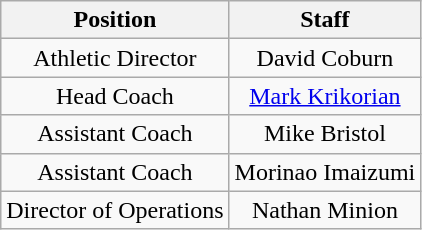<table class="wikitable" style="text-align:center;">
<tr>
<th>Position</th>
<th>Staff</th>
</tr>
<tr>
<td>Athletic Director</td>
<td>David Coburn</td>
</tr>
<tr>
<td>Head Coach</td>
<td><a href='#'>Mark Krikorian</a></td>
</tr>
<tr>
<td>Assistant Coach</td>
<td>Mike Bristol</td>
</tr>
<tr>
<td>Assistant Coach</td>
<td>Morinao Imaizumi</td>
</tr>
<tr>
<td>Director of Operations</td>
<td>Nathan Minion</td>
</tr>
</table>
